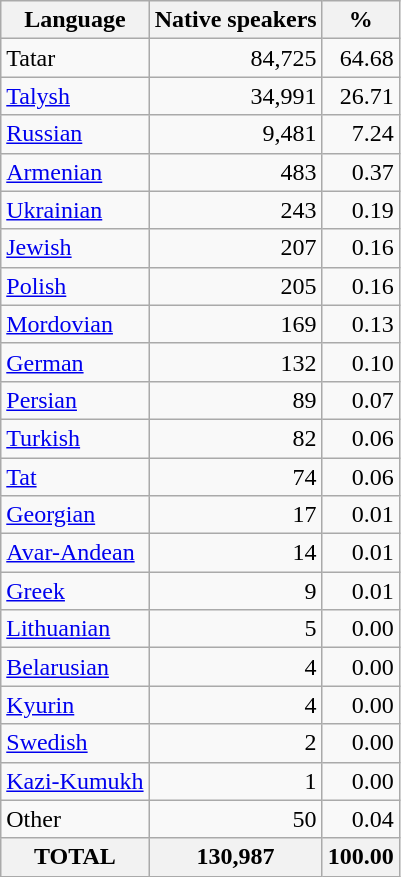<table class="wikitable sortable">
<tr>
<th>Language</th>
<th>Native speakers</th>
<th>%</th>
</tr>
<tr>
<td>Tatar</td>
<td align="right">84,725</td>
<td align="right">64.68</td>
</tr>
<tr>
<td><a href='#'>Talysh</a></td>
<td align="right">34,991</td>
<td align="right">26.71</td>
</tr>
<tr>
<td><a href='#'>Russian</a></td>
<td align="right">9,481</td>
<td align="right">7.24</td>
</tr>
<tr>
<td><a href='#'>Armenian</a></td>
<td align="right">483</td>
<td align="right">0.37</td>
</tr>
<tr>
<td><a href='#'>Ukrainian</a></td>
<td align="right">243</td>
<td align="right">0.19</td>
</tr>
<tr>
<td><a href='#'>Jewish</a></td>
<td align="right">207</td>
<td align="right">0.16</td>
</tr>
<tr>
<td><a href='#'>Polish</a></td>
<td align="right">205</td>
<td align="right">0.16</td>
</tr>
<tr>
<td><a href='#'>Mordovian</a></td>
<td align="right">169</td>
<td align="right">0.13</td>
</tr>
<tr>
<td><a href='#'>German</a></td>
<td align="right">132</td>
<td align="right">0.10</td>
</tr>
<tr>
<td><a href='#'>Persian</a></td>
<td align="right">89</td>
<td align="right">0.07</td>
</tr>
<tr>
<td><a href='#'>Turkish</a></td>
<td align="right">82</td>
<td align="right">0.06</td>
</tr>
<tr>
<td><a href='#'>Tat</a></td>
<td align="right">74</td>
<td align="right">0.06</td>
</tr>
<tr>
<td><a href='#'>Georgian</a></td>
<td align="right">17</td>
<td align="right">0.01</td>
</tr>
<tr>
<td><a href='#'>Avar-Andean</a></td>
<td align="right">14</td>
<td align="right">0.01</td>
</tr>
<tr>
<td><a href='#'>Greek</a></td>
<td align="right">9</td>
<td align="right">0.01</td>
</tr>
<tr>
<td><a href='#'>Lithuanian</a></td>
<td align="right">5</td>
<td align="right">0.00</td>
</tr>
<tr>
<td><a href='#'>Belarusian</a></td>
<td align="right">4</td>
<td align="right">0.00</td>
</tr>
<tr>
<td><a href='#'>Kyurin</a></td>
<td align="right">4</td>
<td align="right">0.00</td>
</tr>
<tr>
<td><a href='#'>Swedish</a></td>
<td align="right">2</td>
<td align="right">0.00</td>
</tr>
<tr>
<td><a href='#'>Kazi-Kumukh</a></td>
<td align="right">1</td>
<td align="right">0.00</td>
</tr>
<tr>
<td>Other</td>
<td align="right">50</td>
<td align="right">0.04</td>
</tr>
<tr>
<th>TOTAL</th>
<th>130,987</th>
<th>100.00</th>
</tr>
</table>
